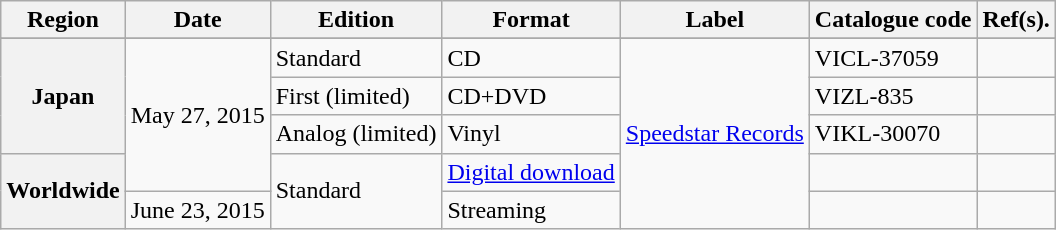<table class="wikitable sortable plainrowheaders">
<tr>
<th scope="col">Region</th>
<th scope="col">Date</th>
<th scope="col">Edition</th>
<th scope="col">Format</th>
<th scope="col">Label</th>
<th>Catalogue code</th>
<th scope="col">Ref(s).</th>
</tr>
<tr>
</tr>
<tr>
<th scope="row" rowspan="3">Japan</th>
<td rowspan="4">May 27, 2015</td>
<td>Standard</td>
<td>CD</td>
<td rowspan="5"><a href='#'>Speedstar Records</a></td>
<td>VICL-37059</td>
<td style="text-align:center;"></td>
</tr>
<tr>
<td>First (limited)</td>
<td>CD+DVD</td>
<td>VIZL-835</td>
<td style="text-align:center;"></td>
</tr>
<tr>
<td>Analog (limited)</td>
<td>Vinyl</td>
<td>VIKL-30070</td>
<td style="text-align:center;"></td>
</tr>
<tr>
<th scope="row" rowspan="2">Worldwide</th>
<td rowspan="2">Standard</td>
<td><a href='#'>Digital download</a></td>
<td></td>
<td style="text-align:center;"></td>
</tr>
<tr>
<td>June 23, 2015</td>
<td>Streaming</td>
<td></td>
<td style="text-align:center;"></td>
</tr>
</table>
